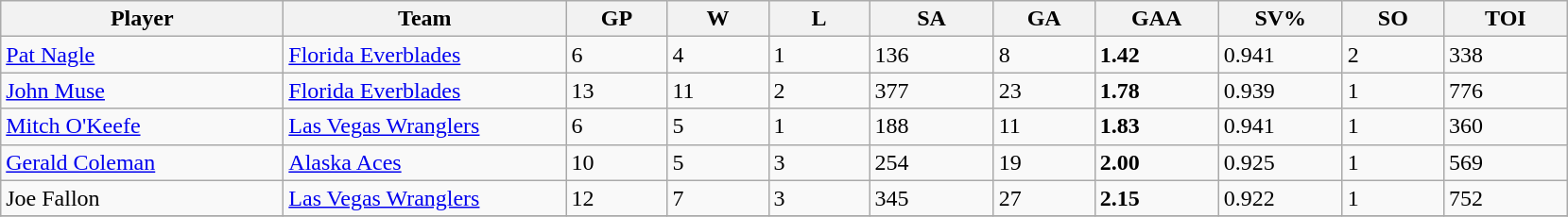<table class="wikitable sortable">
<tr>
<th style="width:12em">Player</th>
<th style="width:12em">Team</th>
<th style="width:4em">GP</th>
<th style="width:4em">W</th>
<th style="width:4em">L</th>
<th style="width:5em">SA</th>
<th style="width:4em">GA</th>
<th style="width:5em">GAA</th>
<th style="width:5em">SV%</th>
<th style="width:4em">SO</th>
<th style="width:5em">TOI</th>
</tr>
<tr>
<td><a href='#'>Pat Nagle</a></td>
<td><a href='#'>Florida Everblades</a></td>
<td>6</td>
<td>4</td>
<td>1</td>
<td>136</td>
<td>8</td>
<td><strong>1.42</strong></td>
<td>0.941</td>
<td>2</td>
<td>338</td>
</tr>
<tr --->
<td><a href='#'>John Muse</a></td>
<td><a href='#'>Florida Everblades</a></td>
<td>13</td>
<td>11</td>
<td>2</td>
<td>377</td>
<td>23</td>
<td><strong>1.78</strong></td>
<td>0.939</td>
<td>1</td>
<td>776</td>
</tr>
<tr --->
<td><a href='#'>Mitch O'Keefe</a></td>
<td><a href='#'>Las Vegas Wranglers</a></td>
<td>6</td>
<td>5</td>
<td>1</td>
<td>188</td>
<td>11</td>
<td><strong>1.83</strong></td>
<td>0.941</td>
<td>1</td>
<td>360</td>
</tr>
<tr --->
<td><a href='#'>Gerald Coleman</a></td>
<td><a href='#'>Alaska Aces</a></td>
<td>10</td>
<td>5</td>
<td>3</td>
<td>254</td>
<td>19</td>
<td><strong>2.00</strong></td>
<td>0.925</td>
<td>1</td>
<td>569</td>
</tr>
<tr --->
<td>Joe Fallon</td>
<td><a href='#'>Las Vegas Wranglers</a></td>
<td>12</td>
<td>7</td>
<td>3</td>
<td>345</td>
<td>27</td>
<td><strong>2.15</strong></td>
<td>0.922</td>
<td>1</td>
<td>752</td>
</tr>
<tr --->
</tr>
</table>
